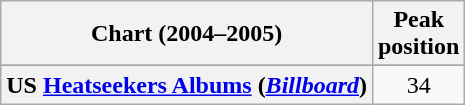<table class="wikitable sortable plainrowheaders" style="text-align:center">
<tr>
<th scope="col">Chart (2004–2005)</th>
<th scope="col">Peak<br>position</th>
</tr>
<tr>
</tr>
<tr>
</tr>
<tr>
</tr>
<tr>
</tr>
<tr>
<th scope="row">US <a href='#'>Heatseekers Albums</a> (<em><a href='#'>Billboard</a></em>)</th>
<td>34</td>
</tr>
</table>
